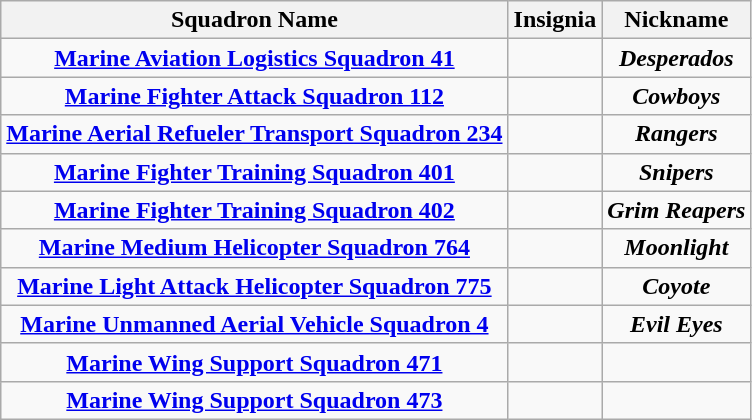<table class="wikitable sortable" style="text-align:center">
<tr>
<th>Squadron Name</th>
<th>Insignia</th>
<th>Nickname</th>
</tr>
<tr>
<td><strong><a href='#'>Marine Aviation Logistics Squadron 41</a></strong></td>
<td></td>
<td><strong><em>Desperados</em></strong></td>
</tr>
<tr>
<td><strong><a href='#'>Marine Fighter Attack Squadron 112</a></strong></td>
<td></td>
<td><strong><em>Cowboys</em></strong></td>
</tr>
<tr>
<td><strong><a href='#'>Marine Aerial Refueler Transport Squadron 234</a></strong></td>
<td></td>
<td><strong><em>Rangers</em></strong></td>
</tr>
<tr>
<td><strong><a href='#'>Marine Fighter Training Squadron 401</a></strong></td>
<td></td>
<td><strong><em>Snipers</em></strong></td>
</tr>
<tr>
<td><strong><a href='#'>Marine Fighter Training Squadron 402</a></strong></td>
<td></td>
<td><strong><em>Grim Reapers</em></strong></td>
</tr>
<tr>
<td><strong><a href='#'>Marine Medium Helicopter Squadron 764</a></strong></td>
<td></td>
<td><strong><em>Moonlight</em></strong></td>
</tr>
<tr>
<td><strong><a href='#'>Marine Light Attack Helicopter Squadron 775</a></strong></td>
<td></td>
<td><strong><em>Coyote</em></strong></td>
</tr>
<tr>
<td><strong><a href='#'>Marine Unmanned Aerial Vehicle Squadron 4</a></strong></td>
<td></td>
<td><strong><em>Evil Eyes</em></strong></td>
</tr>
<tr>
<td><strong><a href='#'>Marine Wing Support Squadron 471</a></strong></td>
<td></td>
<td></td>
</tr>
<tr>
<td><strong><a href='#'>Marine Wing Support Squadron 473</a></strong></td>
<td></td>
<td></td>
</tr>
</table>
